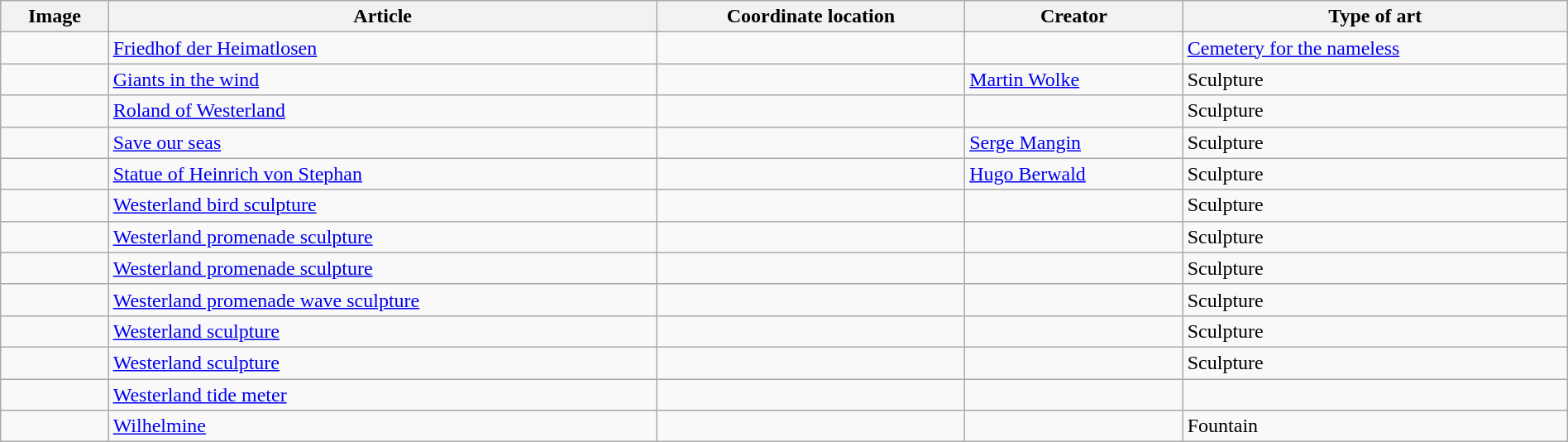<table class='wikitable sortable' style='width:100%'>
<tr>
<th>Image</th>
<th>Article</th>
<th>Coordinate location</th>
<th>Creator</th>
<th>Type of art</th>
</tr>
<tr>
<td></td>
<td><a href='#'>Friedhof der Heimatlosen</a></td>
<td></td>
<td></td>
<td><a href='#'>Cemetery for the nameless</a></td>
</tr>
<tr>
<td></td>
<td><a href='#'>Giants in the wind</a></td>
<td></td>
<td><a href='#'>Martin Wolke</a></td>
<td>Sculpture</td>
</tr>
<tr>
<td></td>
<td><a href='#'>Roland of Westerland</a></td>
<td></td>
<td></td>
<td>Sculpture</td>
</tr>
<tr>
<td></td>
<td><a href='#'>Save our seas</a></td>
<td></td>
<td><a href='#'>Serge Mangin</a></td>
<td>Sculpture</td>
</tr>
<tr>
<td></td>
<td><a href='#'>Statue of Heinrich von Stephan</a></td>
<td></td>
<td><a href='#'>Hugo Berwald</a></td>
<td>Sculpture</td>
</tr>
<tr>
<td></td>
<td><a href='#'>Westerland bird sculpture</a></td>
<td></td>
<td></td>
<td>Sculpture</td>
</tr>
<tr>
<td></td>
<td><a href='#'>Westerland promenade sculpture</a></td>
<td></td>
<td></td>
<td>Sculpture</td>
</tr>
<tr>
<td></td>
<td><a href='#'>Westerland promenade sculpture</a></td>
<td></td>
<td></td>
<td>Sculpture</td>
</tr>
<tr>
<td></td>
<td><a href='#'>Westerland promenade wave sculpture</a></td>
<td></td>
<td></td>
<td>Sculpture</td>
</tr>
<tr>
<td></td>
<td><a href='#'>Westerland sculpture</a></td>
<td></td>
<td></td>
<td>Sculpture</td>
</tr>
<tr>
<td></td>
<td><a href='#'>Westerland sculpture</a></td>
<td></td>
<td></td>
<td>Sculpture</td>
</tr>
<tr>
<td></td>
<td><a href='#'>Westerland tide meter</a></td>
<td></td>
<td></td>
<td></td>
</tr>
<tr>
<td></td>
<td><a href='#'>Wilhelmine</a></td>
<td></td>
<td></td>
<td>Fountain</td>
</tr>
</table>
